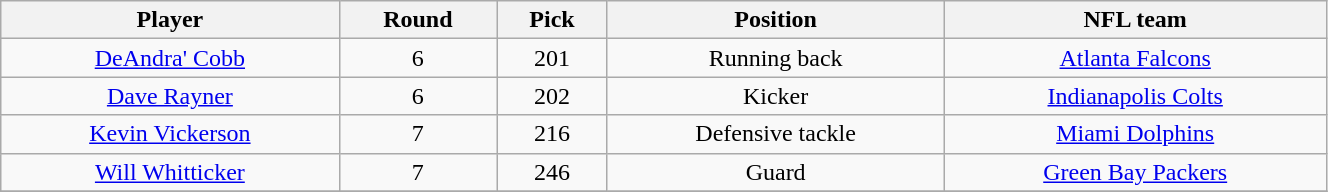<table class="wikitable" width="70%">
<tr>
<th>Player</th>
<th>Round</th>
<th>Pick</th>
<th>Position</th>
<th>NFL team</th>
</tr>
<tr align="center" bgcolor="">
<td><a href='#'>DeAndra' Cobb</a></td>
<td>6</td>
<td>201</td>
<td>Running back</td>
<td><a href='#'>Atlanta Falcons</a></td>
</tr>
<tr align="center" bgcolor="">
<td><a href='#'>Dave Rayner</a></td>
<td>6</td>
<td>202</td>
<td>Kicker</td>
<td><a href='#'>Indianapolis Colts</a></td>
</tr>
<tr align="center" bgcolor="">
<td><a href='#'>Kevin Vickerson</a></td>
<td>7</td>
<td>216</td>
<td>Defensive tackle</td>
<td><a href='#'>Miami Dolphins</a></td>
</tr>
<tr align="center" bgcolor="">
<td><a href='#'>Will Whitticker</a></td>
<td>7</td>
<td>246</td>
<td>Guard</td>
<td><a href='#'>Green Bay Packers</a></td>
</tr>
<tr>
</tr>
</table>
